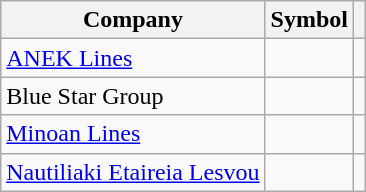<table class="wikitable">
<tr>
<th>Company</th>
<th>Symbol</th>
<th></th>
</tr>
<tr>
<td><a href='#'>ANEK Lines</a></td>
<td></td>
<td></td>
</tr>
<tr>
<td>Blue Star Group</td>
<td></td>
<td></td>
</tr>
<tr>
<td><a href='#'>Minoan Lines</a></td>
<td></td>
<td></td>
</tr>
<tr>
<td><a href='#'>Nautiliaki Etaireia Lesvou</a></td>
<td></td>
<td></td>
</tr>
</table>
